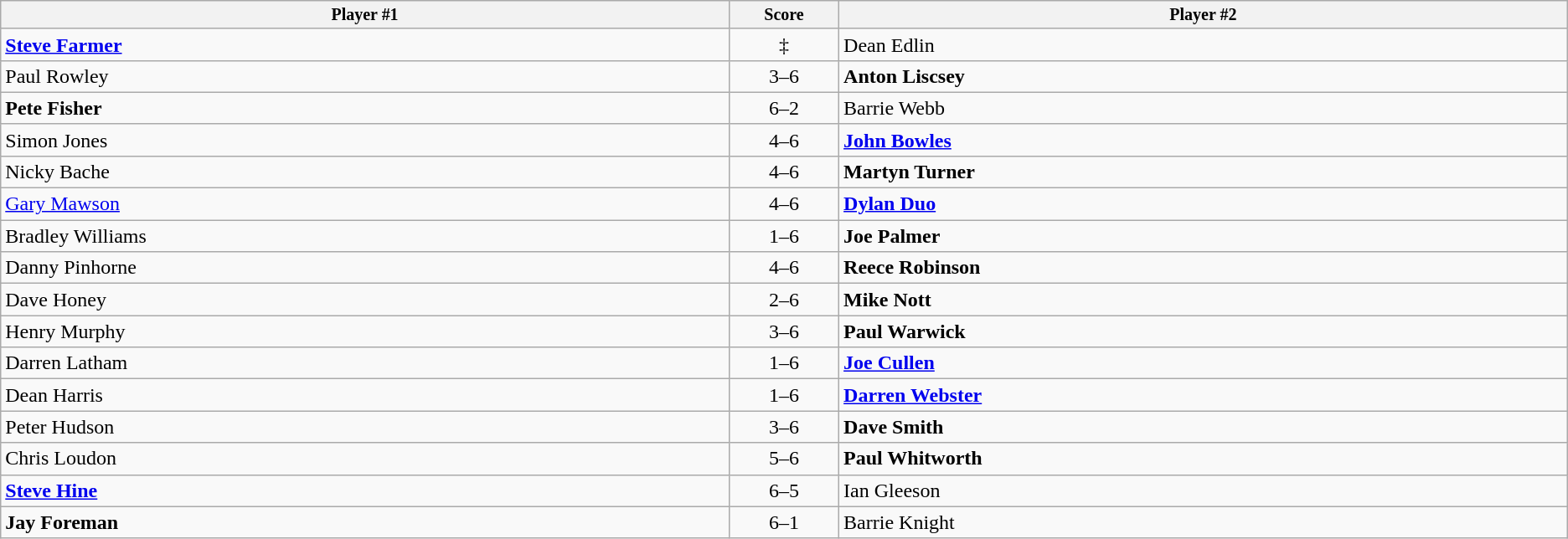<table class="wikitable">
<tr style="font-size:10pt;font-weight:bold">
<th width=20%>Player #1</th>
<th width=3%>Score</th>
<th width=20%>Player #2</th>
</tr>
<tr>
<td> <strong><a href='#'>Steve Farmer</a></strong></td>
<td align=center>‡</td>
<td> Dean Edlin</td>
</tr>
<tr>
<td> Paul Rowley</td>
<td align=center>3–6</td>
<td> <strong>Anton Liscsey</strong></td>
</tr>
<tr>
<td> <strong>Pete Fisher</strong></td>
<td align=center>6–2</td>
<td> Barrie Webb</td>
</tr>
<tr>
<td> Simon Jones</td>
<td align=center>4–6</td>
<td> <strong><a href='#'>John Bowles</a></strong></td>
</tr>
<tr>
<td> Nicky Bache</td>
<td align=center>4–6</td>
<td> <strong>Martyn Turner</strong></td>
</tr>
<tr>
<td> <a href='#'>Gary Mawson</a></td>
<td align=center>4–6</td>
<td> <strong><a href='#'>Dylan Duo</a></strong></td>
</tr>
<tr>
<td> Bradley Williams</td>
<td align=center>1–6</td>
<td> <strong>Joe Palmer</strong></td>
</tr>
<tr>
<td> Danny Pinhorne</td>
<td align=center>4–6</td>
<td> <strong>Reece Robinson</strong></td>
</tr>
<tr>
<td> Dave Honey</td>
<td align=center>2–6</td>
<td> <strong>Mike Nott</strong></td>
</tr>
<tr>
<td> Henry Murphy</td>
<td align=center>3–6</td>
<td> <strong>Paul Warwick</strong></td>
</tr>
<tr>
<td> Darren Latham</td>
<td align=center>1–6</td>
<td> <strong><a href='#'>Joe Cullen</a></strong></td>
</tr>
<tr>
<td> Dean Harris</td>
<td align=center>1–6</td>
<td> <strong><a href='#'>Darren Webster</a></strong></td>
</tr>
<tr>
<td> Peter Hudson</td>
<td align=center>3–6</td>
<td> <strong>Dave Smith</strong></td>
</tr>
<tr>
<td> Chris Loudon</td>
<td align=center>5–6</td>
<td> <strong>Paul Whitworth</strong></td>
</tr>
<tr>
<td> <strong><a href='#'>Steve Hine</a></strong></td>
<td align=center>6–5</td>
<td> Ian Gleeson</td>
</tr>
<tr>
<td> <strong>Jay Foreman</strong></td>
<td align=center>6–1</td>
<td> Barrie Knight</td>
</tr>
</table>
